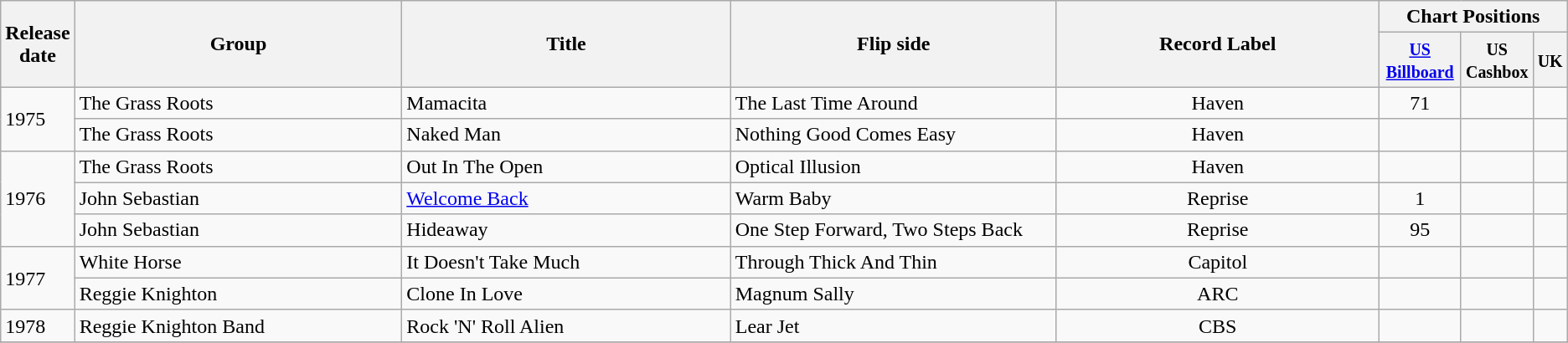<table class="wikitable">
<tr>
<th width="20" rowspan="2">Release date</th>
<th width="350" rowspan="2">Group</th>
<th width="350" rowspan="2">Title</th>
<th width="350" rowspan="2">Flip side</th>
<th width="350" rowspan="2">Record Label</th>
<th colspan="4">Chart Positions</th>
</tr>
<tr>
<th width="60"><small><a href='#'>US Billboard</a></small></th>
<th width="50"><small> US Cashbox </small></th>
<th width="20"><small>UK</small></th>
</tr>
<tr>
<td rowspan="2">1975</td>
<td>The Grass Roots</td>
<td>Mamacita</td>
<td>The Last Time Around</td>
<td align="center">Haven</td>
<td align="center">71</td>
<td align="center"></td>
<td align="center"></td>
</tr>
<tr>
<td>The Grass Roots</td>
<td>Naked Man</td>
<td>Nothing Good Comes Easy</td>
<td align="center">Haven</td>
<td align="center"></td>
<td align="center"></td>
<td align="center"></td>
</tr>
<tr>
<td rowspan="3">1976</td>
<td>The Grass Roots</td>
<td>Out In The Open</td>
<td>Optical Illusion</td>
<td align="center">Haven</td>
<td align="center"></td>
<td align="center"></td>
<td align="center"></td>
</tr>
<tr>
<td>John Sebastian</td>
<td><a href='#'>Welcome Back</a></td>
<td>Warm Baby</td>
<td align="center">Reprise</td>
<td align="center">1</td>
<td align="center"></td>
<td align="center"></td>
</tr>
<tr>
<td>John Sebastian</td>
<td>Hideaway</td>
<td>One Step Forward, Two Steps Back</td>
<td align="center">Reprise</td>
<td align="center">95</td>
<td align="center"></td>
<td align="center"></td>
</tr>
<tr>
<td rowspan="2">1977</td>
<td>White Horse</td>
<td>It Doesn't Take Much</td>
<td>Through Thick And Thin</td>
<td align="center">Capitol</td>
<td align="center"></td>
<td align="center"></td>
<td align="center"></td>
</tr>
<tr>
<td>Reggie Knighton</td>
<td>Clone In Love</td>
<td>Magnum Sally</td>
<td align="center">ARC</td>
<td align="center"></td>
<td align="center"></td>
<td align="center"></td>
</tr>
<tr>
<td rowspan="1">1978</td>
<td>Reggie Knighton Band</td>
<td>Rock 'N' Roll Alien</td>
<td>Lear Jet</td>
<td align="center">CBS</td>
<td align="center"></td>
<td align="center"></td>
<td align="center"></td>
</tr>
<tr>
</tr>
</table>
